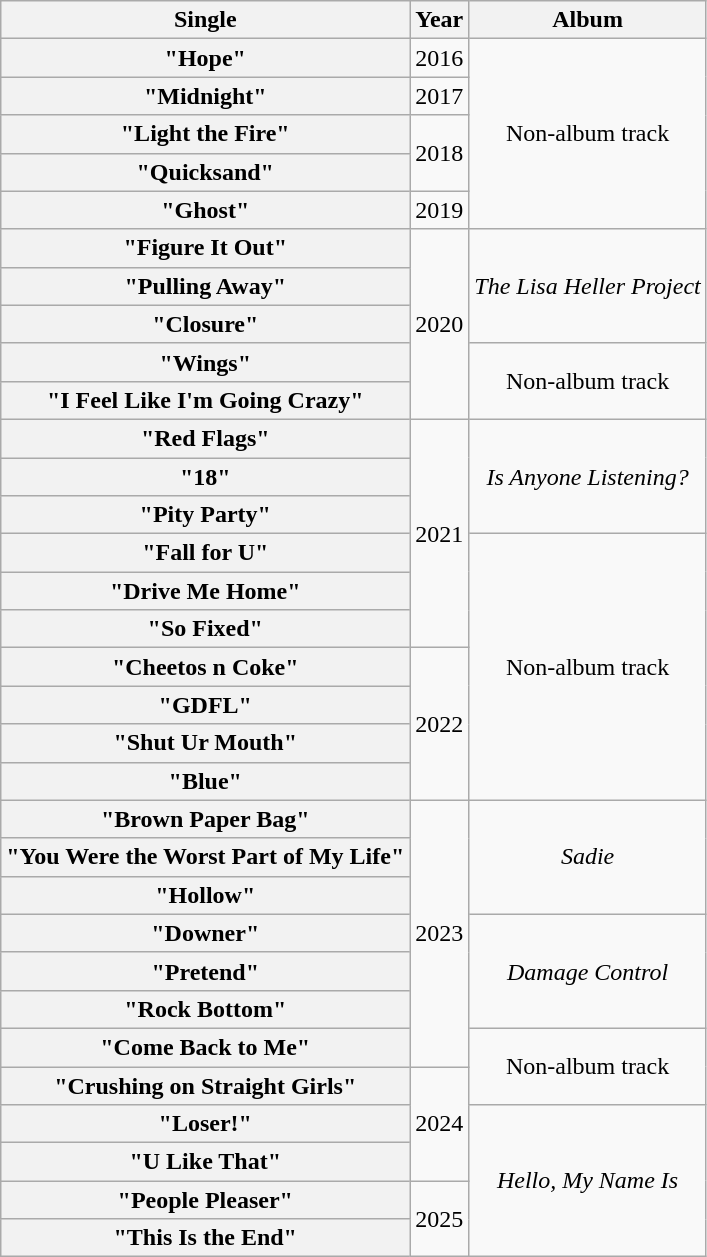<table class="wikitable plainrowheaders" style="text-align:center;">
<tr>
<th scope="col">Single</th>
<th scope="col">Year</th>
<th scope="col">Album</th>
</tr>
<tr>
<th scope="row">"Hope"</th>
<td>2016</td>
<td rowspan="5">Non-album track</td>
</tr>
<tr>
<th scope="row">"Midnight"</th>
<td>2017</td>
</tr>
<tr>
<th scope="row">"Light the Fire"</th>
<td rowspan="2">2018</td>
</tr>
<tr>
<th scope="row">"Quicksand"</th>
</tr>
<tr>
<th scope="row">"Ghost"</th>
<td>2019</td>
</tr>
<tr>
<th scope="row">"Figure It Out"</th>
<td rowspan="5">2020</td>
<td rowspan="3"><em>The Lisa Heller Project</em></td>
</tr>
<tr>
<th scope="row">"Pulling Away"</th>
</tr>
<tr>
<th scope="row">"Closure"</th>
</tr>
<tr>
<th scope="row">"Wings"</th>
<td rowspan="2">Non-album track</td>
</tr>
<tr>
<th scope="row">"I Feel Like I'm Going Crazy"</th>
</tr>
<tr>
<th scope="row">"Red Flags"</th>
<td rowspan="6">2021</td>
<td rowspan="3"><em>Is Anyone Listening?</em></td>
</tr>
<tr>
<th scope="row">"18"</th>
</tr>
<tr>
<th scope="row">"Pity Party"</th>
</tr>
<tr>
<th scope="row">"Fall for U"</th>
<td rowspan="7">Non-album track</td>
</tr>
<tr>
<th scope="row">"Drive Me Home"</th>
</tr>
<tr>
<th scope="row">"So Fixed"</th>
</tr>
<tr>
<th scope="row">"Cheetos n Coke"</th>
<td rowspan="4">2022</td>
</tr>
<tr>
<th scope="row">"GDFL"</th>
</tr>
<tr>
<th scope="row">"Shut Ur Mouth"</th>
</tr>
<tr>
<th scope="row">"Blue"</th>
</tr>
<tr>
<th scope="row">"Brown Paper Bag"</th>
<td rowspan="7">2023</td>
<td rowspan="3"><em>Sadie</em></td>
</tr>
<tr>
<th scope="row">"You Were the Worst Part of My Life"</th>
</tr>
<tr>
<th scope="row">"Hollow"</th>
</tr>
<tr>
<th scope="row">"Downer"</th>
<td rowspan="3"><em>Damage Control</em></td>
</tr>
<tr>
<th scope="row">"Pretend"</th>
</tr>
<tr>
<th scope="row">"Rock Bottom"</th>
</tr>
<tr>
<th scope="row">"Come Back to Me"</th>
<td rowspan="2">Non-album track</td>
</tr>
<tr>
<th scope="row">"Crushing on Straight Girls"</th>
<td rowspan="3">2024</td>
</tr>
<tr>
<th scope="row">"Loser!"</th>
<td rowspan="4"><em>Hello, My Name Is</em></td>
</tr>
<tr>
<th scope="row">"U Like That"</th>
</tr>
<tr>
<th scope="row">"People Pleaser"</th>
<td rowspan="2">2025</td>
</tr>
<tr>
<th scope="row">"This Is the End"</th>
</tr>
</table>
